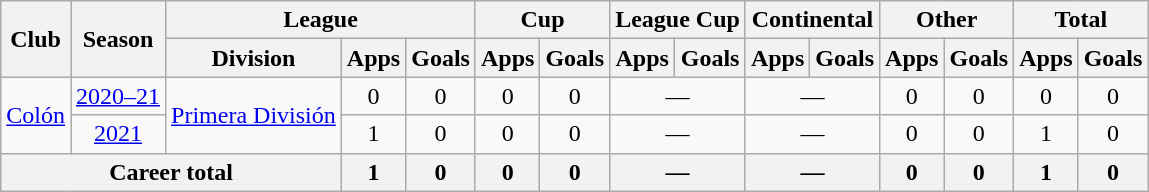<table class="wikitable" style="text-align:center">
<tr>
<th rowspan="2">Club</th>
<th rowspan="2">Season</th>
<th colspan="3">League</th>
<th colspan="2">Cup</th>
<th colspan="2">League Cup</th>
<th colspan="2">Continental</th>
<th colspan="2">Other</th>
<th colspan="2">Total</th>
</tr>
<tr>
<th>Division</th>
<th>Apps</th>
<th>Goals</th>
<th>Apps</th>
<th>Goals</th>
<th>Apps</th>
<th>Goals</th>
<th>Apps</th>
<th>Goals</th>
<th>Apps</th>
<th>Goals</th>
<th>Apps</th>
<th>Goals</th>
</tr>
<tr>
<td rowspan="2"><a href='#'>Colón</a></td>
<td><a href='#'>2020–21</a></td>
<td rowspan="2"><a href='#'>Primera División</a></td>
<td>0</td>
<td>0</td>
<td>0</td>
<td>0</td>
<td colspan="2">—</td>
<td colspan="2">—</td>
<td>0</td>
<td>0</td>
<td>0</td>
<td>0</td>
</tr>
<tr>
<td><a href='#'>2021</a></td>
<td>1</td>
<td>0</td>
<td>0</td>
<td>0</td>
<td colspan="2">—</td>
<td colspan="2">—</td>
<td>0</td>
<td>0</td>
<td>1</td>
<td>0</td>
</tr>
<tr>
<th colspan="3">Career total</th>
<th>1</th>
<th>0</th>
<th>0</th>
<th>0</th>
<th colspan="2">—</th>
<th colspan="2">—</th>
<th>0</th>
<th>0</th>
<th>1</th>
<th>0</th>
</tr>
</table>
